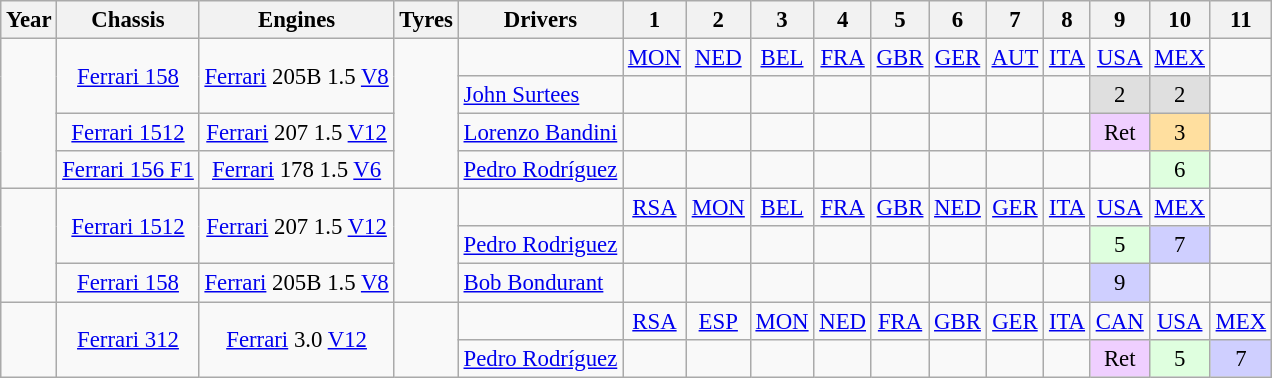<table class="wikitable" style="text-align:center; font-size:95%">
<tr>
<th>Year</th>
<th>Chassis</th>
<th>Engines</th>
<th>Tyres</th>
<th>Drivers</th>
<th>1</th>
<th>2</th>
<th>3</th>
<th>4</th>
<th>5</th>
<th>6</th>
<th>7</th>
<th>8</th>
<th>9</th>
<th>10</th>
<th>11</th>
</tr>
<tr>
<td rowspan="4"></td>
<td rowspan="2"><a href='#'>Ferrari 158</a></td>
<td rowspan="2"><a href='#'>Ferrari</a> 205B 1.5 <a href='#'>V8</a></td>
<td rowspan="4"></td>
<td></td>
<td><a href='#'>MON</a></td>
<td><a href='#'>NED</a></td>
<td><a href='#'>BEL</a></td>
<td><a href='#'>FRA</a></td>
<td><a href='#'>GBR</a></td>
<td><a href='#'>GER</a></td>
<td><a href='#'>AUT</a></td>
<td><a href='#'>ITA</a></td>
<td><a href='#'>USA</a></td>
<td><a href='#'>MEX</a></td>
<td></td>
</tr>
<tr>
<td align="left"> <a href='#'>John Surtees</a></td>
<td></td>
<td></td>
<td></td>
<td></td>
<td></td>
<td></td>
<td></td>
<td></td>
<td style="background:#DFDFDF;">2</td>
<td style="background:#DFDFDF;">2</td>
<td></td>
</tr>
<tr>
<td><a href='#'>Ferrari 1512</a></td>
<td><a href='#'>Ferrari</a> 207 1.5 <a href='#'>V12</a></td>
<td align="left"> <a href='#'>Lorenzo Bandini</a></td>
<td></td>
<td></td>
<td></td>
<td></td>
<td></td>
<td></td>
<td></td>
<td></td>
<td style="background:#EFCFFF;">Ret</td>
<td style="background:#FFDF9F;">3</td>
<td></td>
</tr>
<tr>
<td><a href='#'>Ferrari 156 F1</a></td>
<td><a href='#'>Ferrari</a> 178 1.5 <a href='#'>V6</a></td>
<td align="left"> <a href='#'>Pedro Rodríguez</a></td>
<td></td>
<td></td>
<td></td>
<td></td>
<td></td>
<td></td>
<td></td>
<td></td>
<td></td>
<td style="background:#DFFFDF;">6</td>
<td></td>
</tr>
<tr>
<td rowspan="3"></td>
<td rowspan="2"><a href='#'>Ferrari 1512</a></td>
<td rowspan="2"><a href='#'>Ferrari</a> 207 1.5 <a href='#'>V12</a></td>
<td rowspan="3"></td>
<td></td>
<td><a href='#'>RSA</a></td>
<td><a href='#'>MON</a></td>
<td><a href='#'>BEL</a></td>
<td><a href='#'>FRA</a></td>
<td><a href='#'>GBR</a></td>
<td><a href='#'>NED</a></td>
<td><a href='#'>GER</a></td>
<td><a href='#'>ITA</a></td>
<td><a href='#'>USA</a></td>
<td><a href='#'>MEX</a></td>
<td></td>
</tr>
<tr>
<td align="left"> <a href='#'>Pedro Rodriguez</a></td>
<td></td>
<td></td>
<td></td>
<td></td>
<td></td>
<td></td>
<td></td>
<td></td>
<td style="background:#DFFFDF;">5</td>
<td style="background:#CFCFFF;">7</td>
<td></td>
</tr>
<tr>
<td><a href='#'>Ferrari 158</a></td>
<td><a href='#'>Ferrari</a> 205B 1.5 <a href='#'>V8</a></td>
<td align="left"> <a href='#'>Bob Bondurant</a></td>
<td></td>
<td></td>
<td></td>
<td></td>
<td></td>
<td></td>
<td></td>
<td></td>
<td style="background:#CFCFFF;">9</td>
<td></td>
<td></td>
</tr>
<tr>
<td rowspan="2"></td>
<td rowspan="2"><a href='#'>Ferrari 312</a></td>
<td rowspan="2"><a href='#'>Ferrari</a> 3.0 <a href='#'>V12</a></td>
<td rowspan="2"></td>
<td></td>
<td><a href='#'>RSA</a></td>
<td><a href='#'>ESP</a></td>
<td><a href='#'>MON</a></td>
<td><a href='#'>NED</a></td>
<td><a href='#'>FRA</a></td>
<td><a href='#'>GBR</a></td>
<td><a href='#'>GER</a></td>
<td><a href='#'>ITA</a></td>
<td><a href='#'>CAN</a></td>
<td><a href='#'>USA</a></td>
<td><a href='#'>MEX</a></td>
</tr>
<tr>
<td align="left"> <a href='#'>Pedro Rodríguez</a></td>
<td></td>
<td></td>
<td></td>
<td></td>
<td></td>
<td></td>
<td></td>
<td></td>
<td style="background:#efcfff;">Ret</td>
<td style="background:#dfffdf;">5</td>
<td style="background:#cfcfff;">7</td>
</tr>
</table>
